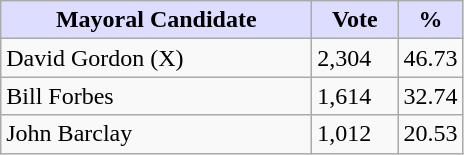<table class="wikitable">
<tr>
<th style="background:#ddf; width:200px;">Mayoral Candidate </th>
<th style="background:#ddf; width:50px;">Vote</th>
<th style="background:#ddf; width:30px;">%</th>
</tr>
<tr>
<td>David Gordon (X)</td>
<td>2,304</td>
<td>46.73</td>
</tr>
<tr>
<td>Bill Forbes</td>
<td>1,614</td>
<td>32.74</td>
</tr>
<tr>
<td>John Barclay</td>
<td>1,012</td>
<td>20.53</td>
</tr>
</table>
